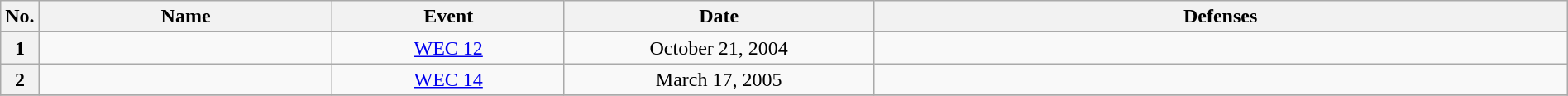<table class="wikitable" width=100%>
<tr>
<th width=1%>No.</th>
<th width=19%>Name</th>
<th width=15%>Event</th>
<th width=20%>Date</th>
<th width=45%>Defenses</th>
</tr>
<tr>
<th>1</th>
<td align=left><br></td>
<td align=center><a href='#'>WEC 12</a> <br></td>
<td align=center>October 21, 2004</td>
<td></td>
</tr>
<tr>
<th>2</th>
<td align=left><br></td>
<td align=center><a href='#'>WEC 14</a> <br></td>
<td align=center>March 17, 2005</td>
<td></td>
</tr>
<tr>
</tr>
</table>
